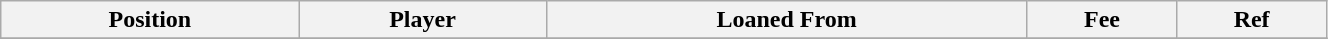<table class="wikitable sortable" style="width:70%; text-align:center; font-size:100%; text-align:left;">
<tr>
<th>Position</th>
<th>Player</th>
<th>Loaned From</th>
<th>Fee</th>
<th>Ref</th>
</tr>
<tr>
</tr>
</table>
